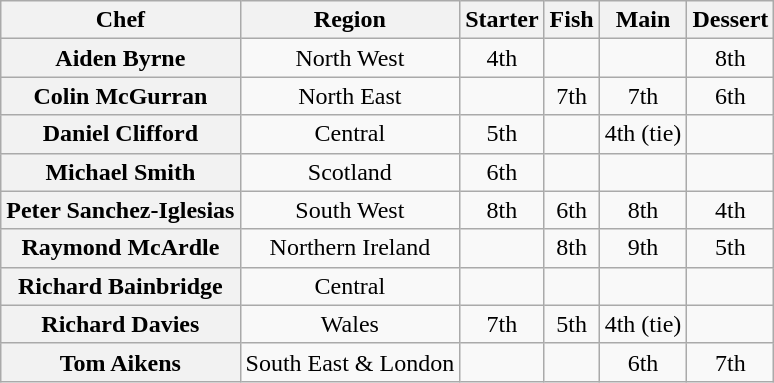<table class="wikitable sortable" style="text-align:center;">
<tr>
<th scope="col">Chef</th>
<th scope="col">Region</th>
<th scope="col">Starter</th>
<th scope="col">Fish</th>
<th scope="col">Main</th>
<th scope="col">Dessert</th>
</tr>
<tr>
<th scope="row">Aiden Byrne</th>
<td>North West</td>
<td>4th</td>
<td></td>
<td></td>
<td>8th</td>
</tr>
<tr>
<th scope="row">Colin McGurran</th>
<td>North East</td>
<td></td>
<td>7th</td>
<td>7th</td>
<td>6th</td>
</tr>
<tr>
<th scope="row">Daniel Clifford</th>
<td>Central</td>
<td>5th</td>
<td></td>
<td>4th (tie)</td>
<td></td>
</tr>
<tr>
<th scope="row">Michael Smith</th>
<td>Scotland</td>
<td>6th</td>
<td></td>
<td></td>
<td></td>
</tr>
<tr>
<th scope="row">Peter Sanchez-Iglesias</th>
<td>South West</td>
<td>8th</td>
<td>6th</td>
<td>8th</td>
<td>4th</td>
</tr>
<tr>
<th scope="row">Raymond McArdle</th>
<td>Northern Ireland</td>
<td></td>
<td>8th</td>
<td>9th</td>
<td>5th</td>
</tr>
<tr>
<th scope="row">Richard Bainbridge</th>
<td>Central</td>
<td></td>
<td></td>
<td></td>
<td></td>
</tr>
<tr>
<th scope="row">Richard Davies</th>
<td>Wales</td>
<td>7th</td>
<td>5th</td>
<td>4th (tie)</td>
<td></td>
</tr>
<tr>
<th scope="row">Tom Aikens</th>
<td>South East & London</td>
<td></td>
<td></td>
<td>6th</td>
<td>7th</td>
</tr>
</table>
